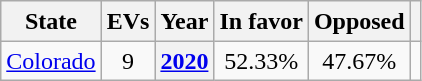<table class="wikitable plainrowheaders" style="text-align:center; line-height:1.2">
<tr>
<th scope="col">State</th>
<th scope="col">EVs</th>
<th scope="col">Year</th>
<th scope="col">In favor</th>
<th scope="col">Opposed</th>
<th scope="col"></th>
</tr>
<tr>
<td><a href='#'>Colorado</a></td>
<td>9</td>
<th scope="row"><a href='#'>2020</a></th>
<td>52.33%</td>
<td>47.67%</td>
<td></td>
</tr>
</table>
